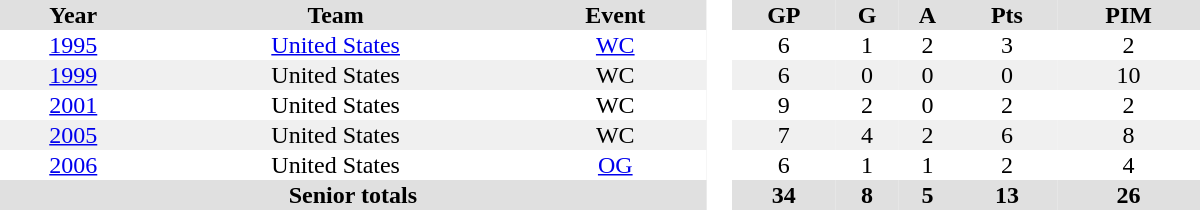<table border="0" cellpadding="1" cellspacing="0" style="text-align:center; width:50em">
<tr ALIGN="center" bgcolor="#e0e0e0">
<th>Year</th>
<th>Team</th>
<th>Event</th>
<th rowspan="99" bgcolor="#ffffff"> </th>
<th>GP</th>
<th>G</th>
<th>A</th>
<th>Pts</th>
<th>PIM</th>
</tr>
<tr>
<td><a href='#'>1995</a></td>
<td><a href='#'>United States</a></td>
<td><a href='#'>WC</a></td>
<td>6</td>
<td>1</td>
<td>2</td>
<td>3</td>
<td>2</td>
</tr>
<tr bgcolor="#f0f0f0">
<td><a href='#'>1999</a></td>
<td>United States</td>
<td>WC</td>
<td>6</td>
<td>0</td>
<td>0</td>
<td>0</td>
<td>10</td>
</tr>
<tr>
<td><a href='#'>2001</a></td>
<td>United States</td>
<td>WC</td>
<td>9</td>
<td>2</td>
<td>0</td>
<td>2</td>
<td>2</td>
</tr>
<tr bgcolor="#f0f0f0">
<td><a href='#'>2005</a></td>
<td>United States</td>
<td>WC</td>
<td>7</td>
<td>4</td>
<td>2</td>
<td>6</td>
<td>8</td>
</tr>
<tr>
<td><a href='#'>2006</a></td>
<td>United States</td>
<td><a href='#'>OG</a></td>
<td>6</td>
<td>1</td>
<td>1</td>
<td>2</td>
<td>4</td>
</tr>
<tr bgcolor="#e0e0e0">
<th colspan=3>Senior totals</th>
<th>34</th>
<th>8</th>
<th>5</th>
<th>13</th>
<th>26</th>
</tr>
</table>
